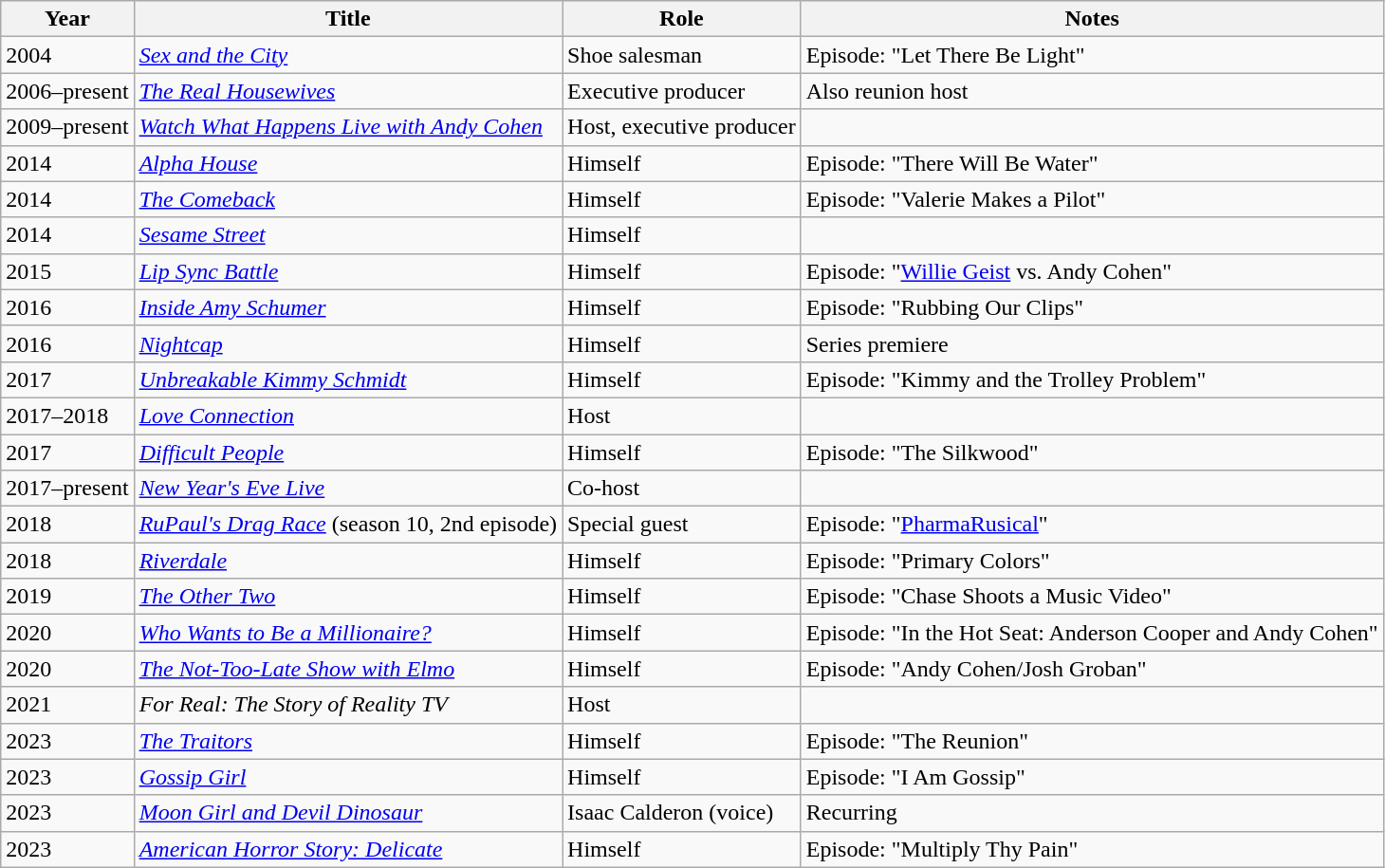<table class="wikitable sortable">
<tr>
<th scope="col">Year</th>
<th scope="col">Title</th>
<th scope="col">Role</th>
<th scope="col" class="unsortable">Notes</th>
</tr>
<tr>
<td>2004</td>
<td><em><a href='#'>Sex and the City</a></em></td>
<td>Shoe salesman</td>
<td>Episode: "Let There Be Light" </td>
</tr>
<tr>
<td>2006–present</td>
<td><em><a href='#'>The Real Housewives</a></em></td>
<td>Executive producer</td>
<td>Also reunion host</td>
</tr>
<tr>
<td>2009–present</td>
<td><em><a href='#'>Watch What Happens Live with Andy Cohen</a></em></td>
<td>Host, executive producer</td>
<td></td>
</tr>
<tr>
<td>2014</td>
<td><em><a href='#'>Alpha House</a></em></td>
<td>Himself</td>
<td>Episode: "There Will Be Water"</td>
</tr>
<tr>
<td>2014</td>
<td><em><a href='#'>The Comeback</a></em></td>
<td>Himself</td>
<td>Episode: "Valerie Makes a Pilot"</td>
</tr>
<tr>
<td>2014</td>
<td><em><a href='#'>Sesame Street</a></em></td>
<td>Himself</td>
<td></td>
</tr>
<tr>
<td>2015</td>
<td><em><a href='#'>Lip Sync Battle</a></em></td>
<td>Himself</td>
<td>Episode: "<a href='#'>Willie Geist</a> vs. Andy Cohen"</td>
</tr>
<tr>
<td>2016</td>
<td><em><a href='#'>Inside Amy Schumer</a></em></td>
<td>Himself</td>
<td>Episode: "Rubbing Our Clips"</td>
</tr>
<tr>
<td>2016</td>
<td><em><a href='#'>Nightcap</a></em></td>
<td>Himself</td>
<td>Series premiere</td>
</tr>
<tr>
<td>2017</td>
<td><em><a href='#'>Unbreakable Kimmy Schmidt</a></em></td>
<td>Himself</td>
<td>Episode: "Kimmy and the Trolley Problem"</td>
</tr>
<tr>
<td>2017–2018</td>
<td><em><a href='#'>Love Connection</a></em></td>
<td>Host</td>
<td></td>
</tr>
<tr>
<td>2017</td>
<td><em><a href='#'>Difficult People</a></em></td>
<td>Himself</td>
<td>Episode: "The Silkwood"</td>
</tr>
<tr>
<td>2017–present</td>
<td><em><a href='#'>New Year's Eve Live</a></em></td>
<td>Co-host</td>
<td></td>
</tr>
<tr>
<td>2018</td>
<td><em><a href='#'>RuPaul's Drag Race</a></em> (season 10, 2nd episode)</td>
<td>Special guest</td>
<td>Episode: "<a href='#'>PharmaRusical</a>"</td>
</tr>
<tr>
<td>2018</td>
<td><em><a href='#'>Riverdale</a></em></td>
<td>Himself</td>
<td>Episode: "Primary Colors"</td>
</tr>
<tr>
<td>2019</td>
<td><em><a href='#'>The Other Two</a></em></td>
<td>Himself</td>
<td>Episode: "Chase Shoots a Music Video"</td>
</tr>
<tr>
<td>2020</td>
<td><em><a href='#'>Who Wants to Be a Millionaire?</a></em></td>
<td>Himself</td>
<td>Episode: "In the Hot Seat: Anderson Cooper and Andy Cohen"</td>
</tr>
<tr>
<td>2020</td>
<td><em><a href='#'>The Not-Too-Late Show with Elmo</a></em></td>
<td>Himself</td>
<td>Episode: "Andy Cohen/Josh Groban"</td>
</tr>
<tr>
<td>2021</td>
<td><em>For Real: The Story of Reality TV</em></td>
<td>Host</td>
<td></td>
</tr>
<tr>
<td>2023</td>
<td><em><a href='#'>The Traitors</a></em></td>
<td>Himself</td>
<td>Episode: "The Reunion"</td>
</tr>
<tr>
<td>2023</td>
<td><em><a href='#'>Gossip Girl</a></em></td>
<td>Himself</td>
<td>Episode: "I Am Gossip"</td>
</tr>
<tr>
<td>2023</td>
<td><em><a href='#'>Moon Girl and Devil Dinosaur</a></em></td>
<td>Isaac Calderon (voice)</td>
<td>Recurring</td>
</tr>
<tr>
<td>2023</td>
<td><em><a href='#'>American Horror Story: Delicate</a></em></td>
<td>Himself</td>
<td>Episode: "Multiply Thy Pain"</td>
</tr>
</table>
